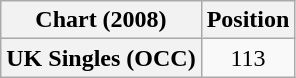<table class="wikitable plainrowheaders" style="text-align:center">
<tr>
<th>Chart (2008)</th>
<th>Position</th>
</tr>
<tr>
<th scope="row">UK Singles (OCC)</th>
<td>113</td>
</tr>
</table>
